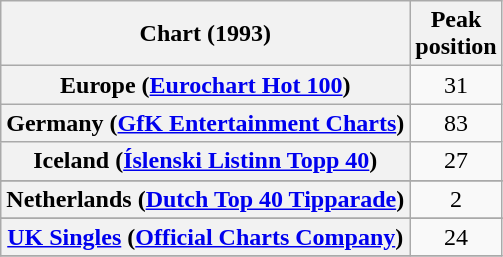<table class="wikitable sortable plainrowheaders">
<tr>
<th scope="col">Chart (1993)</th>
<th scope="col">Peak<br>position</th>
</tr>
<tr>
<th scope="row">Europe (<a href='#'>Eurochart Hot 100</a>)</th>
<td align="center">31</td>
</tr>
<tr>
<th scope="row">Germany (<a href='#'>GfK Entertainment Charts</a>)</th>
<td align="center">83</td>
</tr>
<tr>
<th scope="row">Iceland (<a href='#'>Íslenski Listinn Topp 40</a>)</th>
<td align="center">27</td>
</tr>
<tr>
</tr>
<tr>
<th scope="row">Netherlands (<a href='#'>Dutch Top 40 Tipparade</a>)</th>
<td align="center">2</td>
</tr>
<tr>
</tr>
<tr>
<th scope="row"><a href='#'>UK Singles</a> (<a href='#'>Official Charts Company</a>)</th>
<td align="center">24</td>
</tr>
<tr>
</tr>
</table>
